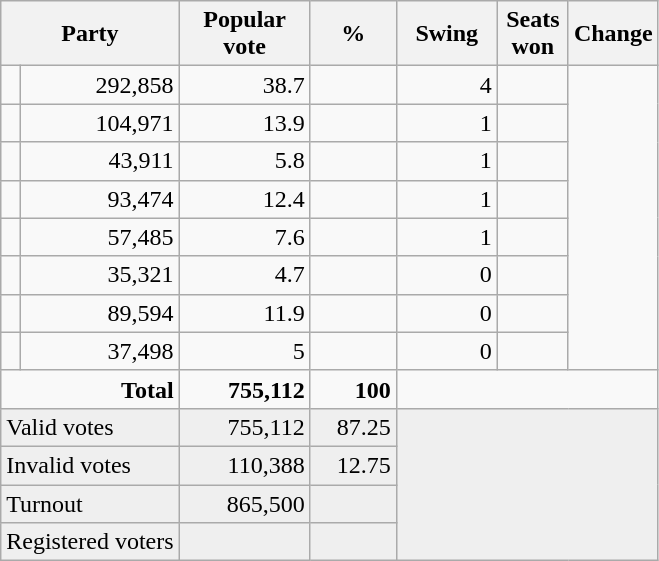<table class=wikitable style="text-align:right">
<tr>
<th colspan=2>Party</th>
<th width=80px>Popular vote</th>
<th width=50px>%</th>
<th width=60px>Swing</th>
<th width=40px>Seats<br>won</th>
<th width=45px>Change</th>
</tr>
<tr>
<td></td>
<td>292,858</td>
<td>38.7</td>
<td></td>
<td>4</td>
<td></td>
</tr>
<tr>
<td></td>
<td>104,971</td>
<td>13.9</td>
<td></td>
<td>1</td>
<td></td>
</tr>
<tr>
<td></td>
<td>43,911</td>
<td>5.8</td>
<td></td>
<td>1</td>
<td></td>
</tr>
<tr>
<td></td>
<td>93,474</td>
<td>12.4</td>
<td></td>
<td>1</td>
<td></td>
</tr>
<tr>
<td></td>
<td>57,485</td>
<td>7.6</td>
<td></td>
<td>1</td>
<td></td>
</tr>
<tr>
<td></td>
<td>35,321</td>
<td>4.7</td>
<td></td>
<td>0</td>
<td></td>
</tr>
<tr>
<td></td>
<td>89,594</td>
<td>11.9</td>
<td></td>
<td>0</td>
<td></td>
</tr>
<tr>
<td></td>
<td>37,498</td>
<td>5</td>
<td></td>
<td>0</td>
<td></td>
</tr>
<tr>
<td colspan="2"><strong>Total</strong></td>
<td><strong>755,112</strong></td>
<td><strong>100</strong></td>
<td colspan="3"></td>
</tr>
<tr bgcolor="#efefef">
<td colspan="2" align="left">Valid votes</td>
<td>755,112</td>
<td>87.25</td>
<td colspan="3" rowspan="4"></td>
</tr>
<tr bgcolor="#efefef">
<td colspan="2" align="left">Invalid votes</td>
<td>110,388</td>
<td>12.75</td>
</tr>
<tr bgcolor="#efefef">
<td colspan="2" align="left">Turnout</td>
<td>865,500</td>
<td></td>
</tr>
<tr bgcolor="#efefef">
<td colspan="2" align="left">Registered voters</td>
<td></td>
<td></td>
</tr>
</table>
